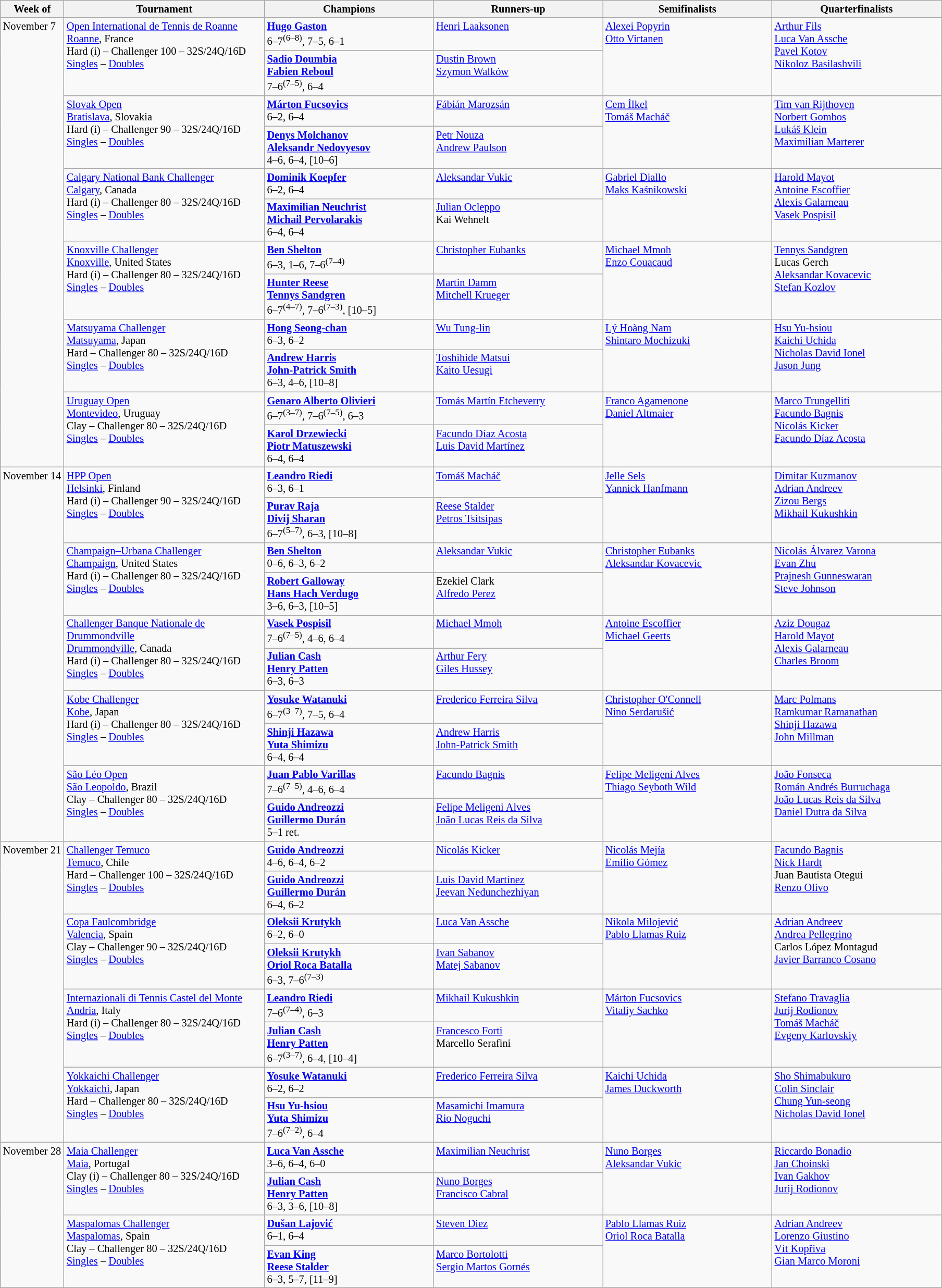<table class="wikitable" style="font-size:85%;">
<tr>
<th width=75>Week of</th>
<th width=250>Tournament</th>
<th width=210>Champions</th>
<th width=210>Runners-up</th>
<th width=210>Semifinalists</th>
<th width=210>Quarterfinalists</th>
</tr>
<tr valign=top>
<td rowspan=12>November 7</td>
<td rowspan=2><a href='#'>Open International de Tennis de Roanne</a><br><a href='#'>Roanne</a>, France <br> Hard (i) – Challenger 100 – 32S/24Q/16D<br><a href='#'>Singles</a> – <a href='#'>Doubles</a></td>
<td> <strong><a href='#'>Hugo Gaston</a></strong><br>6–7<sup>(6–8)</sup>, 7–5, 6–1</td>
<td> <a href='#'>Henri Laaksonen</a></td>
<td rowspan=2> <a href='#'>Alexei Popyrin</a> <br>  <a href='#'>Otto Virtanen</a></td>
<td rowspan=2> <a href='#'>Arthur Fils</a> <br> <a href='#'>Luca Van Assche</a> <br> <a href='#'>Pavel Kotov</a> <br>  <a href='#'>Nikoloz Basilashvili</a></td>
</tr>
<tr valign=top>
<td> <strong><a href='#'>Sadio Doumbia</a></strong><br> <strong><a href='#'>Fabien Reboul</a></strong><br>7–6<sup>(7–5)</sup>, 6–4</td>
<td> <a href='#'>Dustin Brown</a><br> <a href='#'>Szymon Walków</a></td>
</tr>
<tr valign=top>
<td rowspan=2><a href='#'>Slovak Open</a><br><a href='#'>Bratislava</a>, Slovakia <br> Hard (i) – Challenger 90 – 32S/24Q/16D<br><a href='#'>Singles</a> – <a href='#'>Doubles</a></td>
<td> <strong><a href='#'>Márton Fucsovics</a></strong><br>6–2, 6–4</td>
<td> <a href='#'>Fábián Marozsán</a></td>
<td rowspan=2> <a href='#'>Cem İlkel</a> <br>  <a href='#'>Tomáš Macháč</a></td>
<td rowspan=2> <a href='#'>Tim van Rijthoven</a> <br> <a href='#'>Norbert Gombos</a> <br> <a href='#'>Lukáš Klein</a> <br>  <a href='#'>Maximilian Marterer</a></td>
</tr>
<tr valign=top>
<td> <strong><a href='#'>Denys Molchanov</a></strong><br> <strong><a href='#'>Aleksandr Nedovyesov</a></strong><br>4–6, 6–4, [10–6]</td>
<td> <a href='#'>Petr Nouza</a><br> <a href='#'>Andrew Paulson</a></td>
</tr>
<tr valign=top>
<td rowspan=2><a href='#'>Calgary National Bank Challenger</a><br><a href='#'>Calgary</a>, Canada <br> Hard (i) – Challenger 80 – 32S/24Q/16D<br><a href='#'>Singles</a> – <a href='#'>Doubles</a></td>
<td> <strong><a href='#'>Dominik Koepfer</a></strong><br>6–2, 6–4</td>
<td> <a href='#'>Aleksandar Vukic</a></td>
<td rowspan=2> <a href='#'>Gabriel Diallo</a> <br>  <a href='#'>Maks Kaśnikowski</a></td>
<td rowspan=2> <a href='#'>Harold Mayot</a> <br> <a href='#'>Antoine Escoffier</a> <br> <a href='#'>Alexis Galarneau</a> <br>  <a href='#'>Vasek Pospisil</a></td>
</tr>
<tr valign=top>
<td> <strong><a href='#'>Maximilian Neuchrist</a></strong><br> <strong><a href='#'>Michail Pervolarakis</a></strong><br>6–4, 6–4</td>
<td> <a href='#'>Julian Ocleppo</a><br> Kai Wehnelt</td>
</tr>
<tr valign=top>
<td rowspan=2><a href='#'>Knoxville Challenger</a><br><a href='#'>Knoxville</a>, United States <br> Hard (i) – Challenger 80 – 32S/24Q/16D<br><a href='#'>Singles</a> – <a href='#'>Doubles</a></td>
<td> <strong><a href='#'>Ben Shelton</a></strong><br>6–3, 1–6, 7–6<sup>(7–4)</sup></td>
<td> <a href='#'>Christopher Eubanks</a></td>
<td rowspan=2> <a href='#'>Michael Mmoh</a> <br>  <a href='#'>Enzo Couacaud</a></td>
<td rowspan=2> <a href='#'>Tennys Sandgren</a> <br> Lucas Gerch <br> <a href='#'>Aleksandar Kovacevic</a> <br>  <a href='#'>Stefan Kozlov</a></td>
</tr>
<tr valign=top>
<td> <strong><a href='#'>Hunter Reese</a></strong><br> <strong><a href='#'>Tennys Sandgren</a></strong><br>6–7<sup>(4–7)</sup>, 7–6<sup>(7–3)</sup>, [10–5]</td>
<td> <a href='#'>Martin Damm</a><br> <a href='#'>Mitchell Krueger</a></td>
</tr>
<tr valign=top>
<td rowspan=2><a href='#'>Matsuyama Challenger</a><br><a href='#'>Matsuyama</a>, Japan <br> Hard – Challenger 80 – 32S/24Q/16D<br><a href='#'>Singles</a> – <a href='#'>Doubles</a></td>
<td> <strong><a href='#'>Hong Seong-chan</a></strong><br>6–3, 6–2</td>
<td> <a href='#'>Wu Tung-lin</a></td>
<td rowspan=2> <a href='#'>Lý Hoàng Nam</a> <br>  <a href='#'>Shintaro Mochizuki</a></td>
<td rowspan=2> <a href='#'>Hsu Yu-hsiou</a> <br> <a href='#'>Kaichi Uchida</a> <br>  <a href='#'>Nicholas David Ionel</a> <br>  <a href='#'>Jason Jung</a></td>
</tr>
<tr valign=top>
<td> <strong><a href='#'>Andrew Harris</a></strong><br> <strong><a href='#'>John-Patrick Smith</a></strong><br>6–3, 4–6, [10–8]</td>
<td> <a href='#'>Toshihide Matsui</a><br> <a href='#'>Kaito Uesugi</a></td>
</tr>
<tr valign=top>
<td rowspan=2><a href='#'>Uruguay Open</a><br><a href='#'>Montevideo</a>, Uruguay <br> Clay – Challenger 80 – 32S/24Q/16D<br><a href='#'>Singles</a> – <a href='#'>Doubles</a></td>
<td> <strong><a href='#'>Genaro Alberto Olivieri</a></strong><br>6–7<sup>(3–7)</sup>, 7–6<sup>(7–5)</sup>, 6–3</td>
<td> <a href='#'>Tomás Martín Etcheverry</a></td>
<td rowspan=2> <a href='#'>Franco Agamenone</a> <br>  <a href='#'>Daniel Altmaier</a></td>
<td rowspan=2> <a href='#'>Marco Trungelliti</a> <br> <a href='#'>Facundo Bagnis</a> <br> <a href='#'>Nicolás Kicker</a> <br>  <a href='#'>Facundo Díaz Acosta</a></td>
</tr>
<tr valign=top>
<td> <strong><a href='#'>Karol Drzewiecki</a></strong><br> <strong><a href='#'>Piotr Matuszewski</a></strong><br>6–4, 6–4</td>
<td> <a href='#'>Facundo Díaz Acosta</a><br> <a href='#'>Luis David Martínez</a></td>
</tr>
<tr valign=top>
<td rowspan=10>November 14</td>
<td rowspan=2><a href='#'>HPP Open</a><br><a href='#'>Helsinki</a>, Finland <br> Hard (i) – Challenger 90 – 32S/24Q/16D<br><a href='#'>Singles</a> – <a href='#'>Doubles</a></td>
<td> <strong><a href='#'>Leandro Riedi</a></strong><br>6–3, 6–1</td>
<td> <a href='#'>Tomáš Macháč</a></td>
<td rowspan=2> <a href='#'>Jelle Sels</a> <br>  <a href='#'>Yannick Hanfmann</a></td>
<td rowspan=2> <a href='#'>Dimitar Kuzmanov</a> <br> <a href='#'>Adrian Andreev</a> <br> <a href='#'>Zizou Bergs</a> <br>  <a href='#'>Mikhail Kukushkin</a></td>
</tr>
<tr valign=top>
<td> <strong><a href='#'>Purav Raja</a></strong><br> <strong><a href='#'>Divij Sharan</a></strong><br>6–7<sup>(5–7)</sup>, 6–3, [10–8]</td>
<td> <a href='#'>Reese Stalder</a><br> <a href='#'>Petros Tsitsipas</a></td>
</tr>
<tr valign=top>
<td rowspan=2><a href='#'>Champaign–Urbana Challenger</a><br><a href='#'>Champaign</a>, United States <br> Hard (i) – Challenger 80 – 32S/24Q/16D<br><a href='#'>Singles</a> – <a href='#'>Doubles</a></td>
<td> <strong><a href='#'>Ben Shelton</a></strong><br>0–6, 6–3, 6–2</td>
<td> <a href='#'>Aleksandar Vukic</a></td>
<td rowspan=2> <a href='#'>Christopher Eubanks</a> <br>  <a href='#'>Aleksandar Kovacevic</a></td>
<td rowspan=2> <a href='#'>Nicolás Álvarez Varona</a> <br> <a href='#'>Evan Zhu</a> <br> <a href='#'>Prajnesh Gunneswaran</a> <br>  <a href='#'>Steve Johnson</a></td>
</tr>
<tr valign=top>
<td> <strong><a href='#'>Robert Galloway</a></strong><br> <strong><a href='#'>Hans Hach Verdugo</a></strong><br>3–6, 6–3, [10–5]</td>
<td> Ezekiel Clark<br> <a href='#'>Alfredo Perez</a></td>
</tr>
<tr valign=top>
<td rowspan=2><a href='#'>Challenger Banque Nationale de Drummondville</a><br><a href='#'>Drummondville</a>, Canada <br> Hard (i) – Challenger 80 – 32S/24Q/16D<br><a href='#'>Singles</a> – <a href='#'>Doubles</a></td>
<td> <strong><a href='#'>Vasek Pospisil</a></strong><br>7–6<sup>(7–5)</sup>, 4–6, 6–4</td>
<td> <a href='#'>Michael Mmoh</a></td>
<td rowspan=2> <a href='#'>Antoine Escoffier</a> <br>  <a href='#'>Michael Geerts</a></td>
<td rowspan=2> <a href='#'>Aziz Dougaz</a> <br> <a href='#'>Harold Mayot</a> <br> <a href='#'>Alexis Galarneau</a> <br>  <a href='#'>Charles Broom</a></td>
</tr>
<tr valign=top>
<td> <strong><a href='#'>Julian Cash</a></strong><br> <strong><a href='#'>Henry Patten</a></strong><br>6–3, 6–3</td>
<td> <a href='#'>Arthur Fery</a><br> <a href='#'>Giles Hussey</a></td>
</tr>
<tr valign=top>
<td rowspan=2><a href='#'>Kobe Challenger</a><br><a href='#'>Kobe</a>, Japan <br> Hard (i) – Challenger 80 – 32S/24Q/16D<br><a href='#'>Singles</a> – <a href='#'>Doubles</a></td>
<td> <strong><a href='#'>Yosuke Watanuki</a></strong><br>6–7<sup>(3–7)</sup>, 7–5, 6–4</td>
<td> <a href='#'>Frederico Ferreira Silva</a></td>
<td rowspan=2> <a href='#'>Christopher O'Connell</a> <br>  <a href='#'>Nino Serdarušić</a></td>
<td rowspan=2> <a href='#'>Marc Polmans</a> <br> <a href='#'>Ramkumar Ramanathan</a> <br> <a href='#'>Shinji Hazawa</a> <br>  <a href='#'>John Millman</a></td>
</tr>
<tr valign=top>
<td> <strong><a href='#'>Shinji Hazawa</a></strong><br> <strong><a href='#'>Yuta Shimizu</a></strong><br>6–4, 6–4</td>
<td> <a href='#'>Andrew Harris</a><br> <a href='#'>John-Patrick Smith</a></td>
</tr>
<tr valign=top>
<td rowspan=2><a href='#'>São Léo Open</a><br><a href='#'>São Leopoldo</a>, Brazil <br> Clay – Challenger 80 – 32S/24Q/16D<br><a href='#'>Singles</a> – <a href='#'>Doubles</a></td>
<td> <strong><a href='#'>Juan Pablo Varillas</a></strong><br>7–6<sup>(7–5)</sup>, 4–6, 6–4</td>
<td> <a href='#'>Facundo Bagnis</a></td>
<td rowspan=2> <a href='#'>Felipe Meligeni Alves</a> <br>  <a href='#'>Thiago Seyboth Wild</a></td>
<td rowspan=2> <a href='#'>João Fonseca</a> <br>  <a href='#'>Román Andrés Burruchaga</a> <br> <a href='#'>João Lucas Reis da Silva</a> <br>  <a href='#'>Daniel Dutra da Silva</a></td>
</tr>
<tr valign=top>
<td> <strong><a href='#'>Guido Andreozzi</a></strong><br> <strong><a href='#'>Guillermo Durán</a></strong><br>5–1 ret.</td>
<td> <a href='#'>Felipe Meligeni Alves</a><br> <a href='#'>João Lucas Reis da Silva</a></td>
</tr>
<tr valign=top>
<td rowspan=8>November 21</td>
<td rowspan=2><a href='#'>Challenger Temuco</a><br><a href='#'>Temuco</a>, Chile <br> Hard – Challenger 100 – 32S/24Q/16D<br><a href='#'>Singles</a> – <a href='#'>Doubles</a></td>
<td> <strong><a href='#'>Guido Andreozzi</a></strong><br>4–6, 6–4, 6–2</td>
<td> <a href='#'>Nicolás Kicker</a></td>
<td rowspan=2> <a href='#'>Nicolás Mejía</a> <br>  <a href='#'>Emilio Gómez</a></td>
<td rowspan=2> <a href='#'>Facundo Bagnis</a> <br> <a href='#'>Nick Hardt</a> <br>  Juan Bautista Otegui <br>  <a href='#'>Renzo Olivo</a></td>
</tr>
<tr valign=top>
<td> <strong><a href='#'>Guido Andreozzi</a></strong><br> <strong><a href='#'>Guillermo Durán</a></strong><br>6–4, 6–2</td>
<td> <a href='#'>Luis David Martínez</a><br> <a href='#'>Jeevan Nedunchezhiyan</a></td>
</tr>
<tr valign=top>
<td rowspan=2><a href='#'>Copa Faulcombridge</a><br><a href='#'>Valencia</a>, Spain <br> Clay – Challenger 90 – 32S/24Q/16D<br><a href='#'>Singles</a> – <a href='#'>Doubles</a></td>
<td> <strong><a href='#'>Oleksii Krutykh</a></strong><br>6–2, 6–0</td>
<td> <a href='#'>Luca Van Assche</a></td>
<td rowspan=2> <a href='#'>Nikola Milojević</a> <br>  <a href='#'>Pablo Llamas Ruiz</a></td>
<td rowspan=2> <a href='#'>Adrian Andreev</a> <br> <a href='#'>Andrea Pellegrino</a> <br> Carlos López Montagud <br>  <a href='#'>Javier Barranco Cosano</a></td>
</tr>
<tr valign=top>
<td> <strong><a href='#'>Oleksii Krutykh</a></strong><br> <strong><a href='#'>Oriol Roca Batalla</a></strong><br>6–3, 7–6<sup>(7–3)</sup></td>
<td> <a href='#'>Ivan Sabanov</a><br> <a href='#'>Matej Sabanov</a></td>
</tr>
<tr valign=top>
<td rowspan=2><a href='#'>Internazionali di Tennis Castel del Monte</a><br><a href='#'>Andria</a>, Italy <br> Hard (i) – Challenger 80 – 32S/24Q/16D<br><a href='#'>Singles</a> – <a href='#'>Doubles</a></td>
<td> <strong><a href='#'>Leandro Riedi</a></strong><br>7–6<sup>(7–4)</sup>, 6–3</td>
<td> <a href='#'>Mikhail Kukushkin</a></td>
<td rowspan=2> <a href='#'>Márton Fucsovics</a> <br>  <a href='#'>Vitaliy Sachko</a></td>
<td rowspan=2> <a href='#'>Stefano Travaglia</a> <br>  <a href='#'>Jurij Rodionov</a> <br>  <a href='#'>Tomáš Macháč</a> <br>  <a href='#'>Evgeny Karlovskiy</a></td>
</tr>
<tr valign=top>
<td> <strong><a href='#'>Julian Cash</a></strong><br> <strong><a href='#'>Henry Patten</a></strong><br>6–7<sup>(3–7)</sup>, 6–4, [10–4]</td>
<td> <a href='#'>Francesco Forti</a><br> Marcello Serafini</td>
</tr>
<tr valign=top>
<td rowspan=2><a href='#'>Yokkaichi Challenger</a><br><a href='#'>Yokkaichi</a>, Japan <br> Hard – Challenger 80 – 32S/24Q/16D<br><a href='#'>Singles</a> – <a href='#'>Doubles</a></td>
<td> <strong><a href='#'>Yosuke Watanuki</a></strong><br>6–2, 6–2</td>
<td> <a href='#'>Frederico Ferreira Silva</a></td>
<td rowspan=2> <a href='#'>Kaichi Uchida</a> <br>  <a href='#'>James Duckworth</a></td>
<td rowspan=2> <a href='#'>Sho Shimabukuro</a> <br> <a href='#'>Colin  Sinclair</a> <br> <a href='#'>Chung Yun-seong</a> <br>  <a href='#'>Nicholas David Ionel</a></td>
</tr>
<tr valign=top>
<td> <strong><a href='#'>Hsu Yu-hsiou</a></strong><br> <strong><a href='#'>Yuta Shimizu</a></strong><br>7–6<sup>(7–2)</sup>, 6–4</td>
<td> <a href='#'>Masamichi Imamura</a><br> <a href='#'>Rio Noguchi</a></td>
</tr>
<tr valign=top>
<td rowspan=4>November 28</td>
<td rowspan=2><a href='#'>Maia Challenger</a><br><a href='#'>Maia</a>, Portugal <br> Clay (i) – Challenger 80 – 32S/24Q/16D<br><a href='#'>Singles</a> – <a href='#'>Doubles</a></td>
<td> <strong><a href='#'>Luca Van Assche</a></strong><br>3–6, 6–4, 6–0</td>
<td> <a href='#'>Maximilian Neuchrist</a></td>
<td rowspan=2> <a href='#'>Nuno Borges</a> <br>  <a href='#'>Aleksandar Vukic</a></td>
<td rowspan=2> <a href='#'>Riccardo Bonadio</a> <br> <a href='#'>Jan Choinski</a> <br> <a href='#'>Ivan Gakhov</a> <br>  <a href='#'>Jurij Rodionov</a></td>
</tr>
<tr valign=top>
<td> <strong><a href='#'>Julian Cash</a></strong><br> <strong><a href='#'>Henry Patten</a></strong><br>6–3, 3–6, [10–8]</td>
<td> <a href='#'>Nuno Borges</a><br> <a href='#'>Francisco Cabral</a></td>
</tr>
<tr valign=top>
<td rowspan=2><a href='#'>Maspalomas Challenger</a><br><a href='#'>Maspalomas</a>, Spain <br> Clay – Challenger 80 – 32S/24Q/16D<br><a href='#'>Singles</a> – <a href='#'>Doubles</a></td>
<td> <strong><a href='#'>Dušan Lajović</a></strong><br>6–1, 6–4</td>
<td> <a href='#'>Steven Diez</a></td>
<td rowspan=2> <a href='#'>Pablo Llamas Ruiz</a> <br>  <a href='#'>Oriol Roca Batalla</a></td>
<td rowspan=2> <a href='#'>Adrian Andreev</a> <br> <a href='#'>Lorenzo Giustino</a> <br> <a href='#'>Vít Kopřiva</a> <br>  <a href='#'>Gian Marco Moroni</a></td>
</tr>
<tr valign=top>
<td> <strong><a href='#'>Evan King</a></strong><br> <strong><a href='#'>Reese Stalder</a></strong><br>6–3, 5–7, [11–9]</td>
<td> <a href='#'>Marco Bortolotti</a><br> <a href='#'>Sergio Martos Gornés</a></td>
</tr>
</table>
